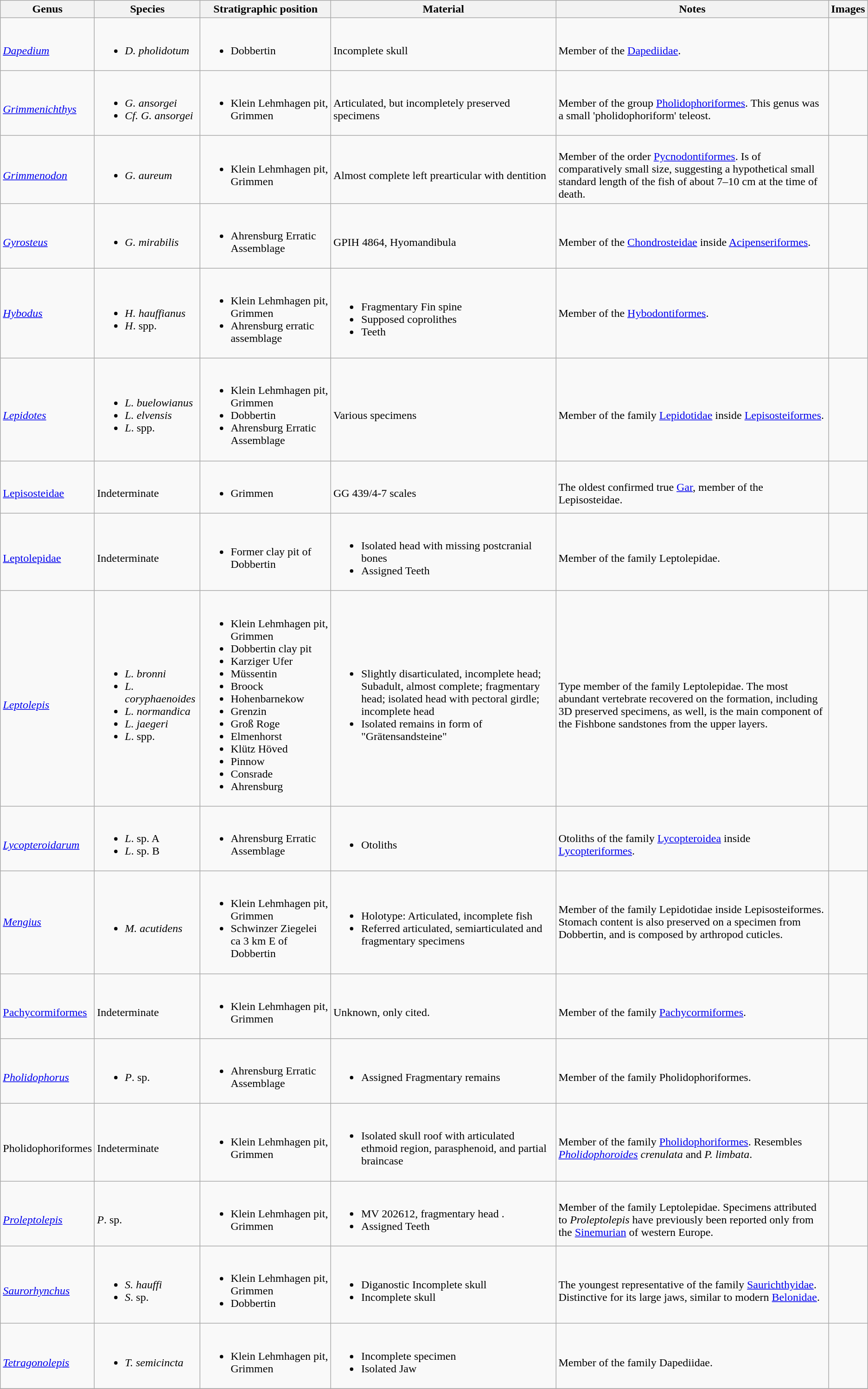<table class = "wikitable">
<tr>
<th>Genus</th>
<th>Species</th>
<th>Stratigraphic position</th>
<th>Material</th>
<th>Notes</th>
<th>Images</th>
</tr>
<tr>
<td><br><em><a href='#'>Dapedium</a></em></td>
<td><br><ul><li><em>D. pholidotum</em></li></ul></td>
<td><br><ul><li>Dobbertin</li></ul></td>
<td><br>Incomplete skull</td>
<td><br>Member of the <a href='#'>Dapediidae</a>.</td>
<td></td>
</tr>
<tr>
<td><br><em><a href='#'>Grimmenichthys</a></em></td>
<td><br><ul><li><em>G. ansorgei</em></li><li><em>Cf. G. ansorgei</em></li></ul></td>
<td><br><ul><li>Klein Lehmhagen pit, Grimmen</li></ul></td>
<td><br>Articulated, but incompletely preserved specimens</td>
<td><br>Member of the group <a href='#'>Pholidophoriformes</a>. This genus was a small 'pholidophoriform' teleost.</td>
<td></td>
</tr>
<tr>
<td><br><em><a href='#'>Grimmenodon</a></em></td>
<td><br><ul><li><em>G. aureum</em></li></ul></td>
<td><br><ul><li>Klein Lehmhagen pit, Grimmen</li></ul></td>
<td><br>Almost complete left prearticular with dentition</td>
<td><br>Member of the order <a href='#'>Pycnodontiformes</a>. Is of comparatively small size, suggesting a hypothetical small standard length of the fish of about 7–10 cm at the time of death.</td>
<td></td>
</tr>
<tr>
<td><br><em><a href='#'>Gyrosteus</a></em></td>
<td><br><ul><li><em>G. mirabilis</em></li></ul></td>
<td><br><ul><li>Ahrensburg Erratic Assemblage</li></ul></td>
<td><br>GPIH 4864, Hyomandibula</td>
<td><br>Member of the <a href='#'>Chondrosteidae</a> inside <a href='#'>Acipenseriformes</a>.</td>
<td></td>
</tr>
<tr>
<td><em><a href='#'>Hybodus</a></em></td>
<td><br><ul><li><em>H. hauffianus</em></li><li><em>H</em>. spp.</li></ul></td>
<td><br><ul><li>Klein Lehmhagen pit, Grimmen</li><li>Ahrensburg erratic assemblage</li></ul></td>
<td><br><ul><li>Fragmentary Fin spine</li><li>Supposed coprolithes</li><li>Teeth</li></ul></td>
<td>Member of the <a href='#'>Hybodontiformes</a>.</td>
<td></td>
</tr>
<tr>
<td><br><em><a href='#'>Lepidotes</a></em></td>
<td><br><ul><li><em>L. buelowianus</em></li><li><em>L. elvensis</em></li><li><em>L</em>. spp.</li></ul></td>
<td><br><ul><li>Klein Lehmhagen pit, Grimmen</li><li>Dobbertin</li><li>Ahrensburg Erratic Assemblage</li></ul></td>
<td><br>Various specimens</td>
<td><br>Member of the family <a href='#'>Lepidotidae</a> inside <a href='#'>Lepisosteiformes</a>.</td>
<td></td>
</tr>
<tr>
<td><br><a href='#'>Lepisosteidae</a></td>
<td><br>Indeterminate</td>
<td><br><ul><li>Grimmen</li></ul></td>
<td><br>GG 439/4-7 scales</td>
<td><br>The oldest confirmed true <a href='#'>Gar</a>, member of the Lepisosteidae.</td>
<td><br></td>
</tr>
<tr>
<td><br><a href='#'>Leptolepidae</a></td>
<td><br>Indeterminate</td>
<td><br><ul><li>Former clay pit of Dobbertin</li></ul></td>
<td><br><ul><li>Isolated head with missing postcranial bones</li><li>Assigned Teeth</li></ul></td>
<td><br>Member of the family Leptolepidae.</td>
<td></td>
</tr>
<tr>
<td><br><em><a href='#'>Leptolepis</a></em></td>
<td><br><ul><li><em>L. bronni</em></li><li><em>L. coryphaenoides</em></li><li><em>L. normandica</em></li><li><em>L. jaegeri</em></li><li><em>L</em>. spp.</li></ul></td>
<td><br><ul><li>Klein Lehmhagen pit, Grimmen</li><li>Dobbertin clay pit</li><li>Karziger Ufer</li><li>Müssentin</li><li>Broock</li><li>Hohenbarnekow</li><li>Grenzin</li><li>Groß Roge</li><li>Elmenhorst</li><li>Klütz Höved</li><li>Pinnow</li><li>Consrade</li><li>Ahrensburg</li></ul></td>
<td><br><ul><li>Slightly disarticulated, incomplete head; Subadult, almost complete; fragmentary head; isolated head with pectoral girdle; incomplete head</li><li>Isolated remains in form of "Grätensandsteine"</li></ul></td>
<td><br>Type member of the family Leptolepidae. The most abundant vertebrate recovered on the formation, including 3D preserved specimens, as well, is the main component of the Fishbone sandstones from the upper layers.</td>
<td></td>
</tr>
<tr>
<td><br><em><a href='#'>Lycopteroidarum</a></em></td>
<td><br><ul><li><em>L</em>. sp. A</li><li><em>L</em>. sp. B</li></ul></td>
<td><br><ul><li>Ahrensburg Erratic Assemblage</li></ul></td>
<td><br><ul><li>Otoliths</li></ul></td>
<td><br>Otoliths of the family <a href='#'>Lycopteroidea</a> inside <a href='#'>Lycopteriformes</a>.</td>
<td></td>
</tr>
<tr>
<td><em><a href='#'>Mengius</a></em></td>
<td><br><ul><li><em>M. acutidens</em></li></ul></td>
<td><br><ul><li>Klein Lehmhagen pit, Grimmen</li><li>Schwinzer Ziegelei ca 3 km E of Dobbertin</li></ul></td>
<td><br><ul><li>Holotype: Articulated, incomplete fish</li><li>Referred articulated, semiarticulated and fragmentary specimens</li></ul></td>
<td>Member of the family Lepidotidae inside Lepisosteiformes. Stomach content is also preserved on a specimen from Dobbertin, and is composed by arthropod cuticles.</td>
<td></td>
</tr>
<tr>
<td><br><a href='#'>Pachycormiformes</a></td>
<td><br>Indeterminate</td>
<td><br><ul><li>Klein Lehmhagen pit, Grimmen</li></ul></td>
<td><br>Unknown, only cited.</td>
<td><br>Member of the family <a href='#'>Pachycormiformes</a>.</td>
<td></td>
</tr>
<tr>
<td><br><em><a href='#'>Pholidophorus</a></em></td>
<td><br><ul><li><em>P</em>. sp.</li></ul></td>
<td><br><ul><li>Ahrensburg Erratic Assemblage</li></ul></td>
<td><br><ul><li>Assigned Fragmentary remains</li></ul></td>
<td><br>Member of the family Pholidophoriformes.</td>
<td></td>
</tr>
<tr>
<td><br>Pholidophoriformes</td>
<td><br>Indeterminate</td>
<td><br><ul><li>Klein Lehmhagen pit, Grimmen</li></ul></td>
<td><br><ul><li>Isolated skull roof with articulated ethmoid region, parasphenoid, and partial braincase</li></ul></td>
<td><br>Member of the family <a href='#'>Pholidophoriformes</a>. Resembles <em><a href='#'>Pholidophoroides</a> crenulata</em> and <em>P. limbata</em>.</td>
<td></td>
</tr>
<tr>
<td><br><em><a href='#'>Proleptolepis</a></em></td>
<td><br><em>P</em>. sp.</td>
<td><br><ul><li>Klein Lehmhagen pit, Grimmen</li></ul></td>
<td><br><ul><li>MV 202612, fragmentary head .</li><li>Assigned Teeth</li></ul></td>
<td><br>Member of the family Leptolepidae. Specimens attributed to <em>Proleptolepis</em> have previously been reported only from the <a href='#'>Sinemurian</a> of western Europe.</td>
<td></td>
</tr>
<tr>
<td><br><em><a href='#'>Saurorhynchus</a></em></td>
<td><br><ul><li><em>S. hauffi</em></li><li><em>S</em>. sp.</li></ul></td>
<td><br><ul><li>Klein Lehmhagen pit, Grimmen</li><li>Dobbertin</li></ul></td>
<td><br><ul><li>Diganostic Incomplete skull</li><li>Incomplete skull</li></ul></td>
<td><br>The youngest representative of the family <a href='#'>Saurichthyidae</a>. Distinctive for its large jaws, similar to modern <a href='#'>Belonidae</a>.</td>
<td><br></td>
</tr>
<tr>
<td><br><em><a href='#'>Tetragonolepis</a></em></td>
<td><br><ul><li><em>T. semicincta</em></li></ul></td>
<td><br><ul><li>Klein Lehmhagen pit, Grimmen</li></ul></td>
<td><br><ul><li>Incomplete specimen</li><li>Isolated Jaw</li></ul></td>
<td><br>Member of the family Dapediidae.</td>
<td><br></td>
</tr>
<tr>
</tr>
</table>
